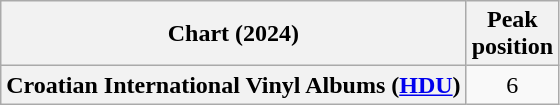<table class="wikitable plainrowheaders sortable" style="text-align:center;">
<tr>
<th scope="col">Chart (2024)</th>
<th scope="col">Peak<br>position</th>
</tr>
<tr>
<th scope="row">Croatian International Vinyl Albums (<a href='#'>HDU</a>)</th>
<td>6</td>
</tr>
</table>
